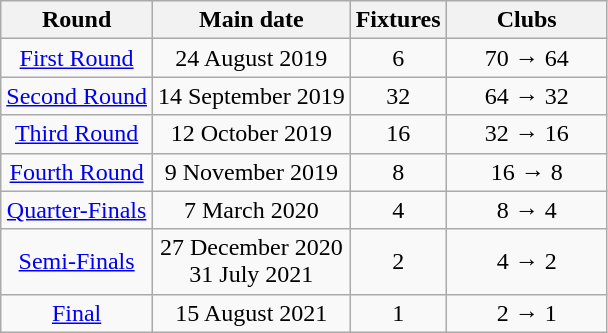<table class="wikitable" style="text-align:center">
<tr>
<th>Round</th>
<th>Main date</th>
<th>Fixtures</th>
<th style="width:100px">Clubs</th>
</tr>
<tr>
<td><a href='#'>First Round</a></td>
<td>24 August 2019</td>
<td>6</td>
<td>70 → 64</td>
</tr>
<tr>
<td><a href='#'>Second Round</a></td>
<td>14 September 2019</td>
<td>32</td>
<td>64 → 32</td>
</tr>
<tr>
<td><a href='#'>Third Round</a></td>
<td>12 October 2019</td>
<td>16</td>
<td>32 → 16</td>
</tr>
<tr>
<td><a href='#'>Fourth Round</a></td>
<td>9 November 2019</td>
<td>8</td>
<td>16 → 8</td>
</tr>
<tr>
<td><a href='#'>Quarter-Finals</a></td>
<td>7 March 2020</td>
<td>4</td>
<td>8 → 4</td>
</tr>
<tr>
<td><a href='#'>Semi-Finals</a></td>
<td>27 December 2020<br>31 July 2021</td>
<td>2</td>
<td>4 → 2</td>
</tr>
<tr>
<td><a href='#'>Final</a></td>
<td>15 August 2021</td>
<td>1</td>
<td>2 → 1</td>
</tr>
</table>
